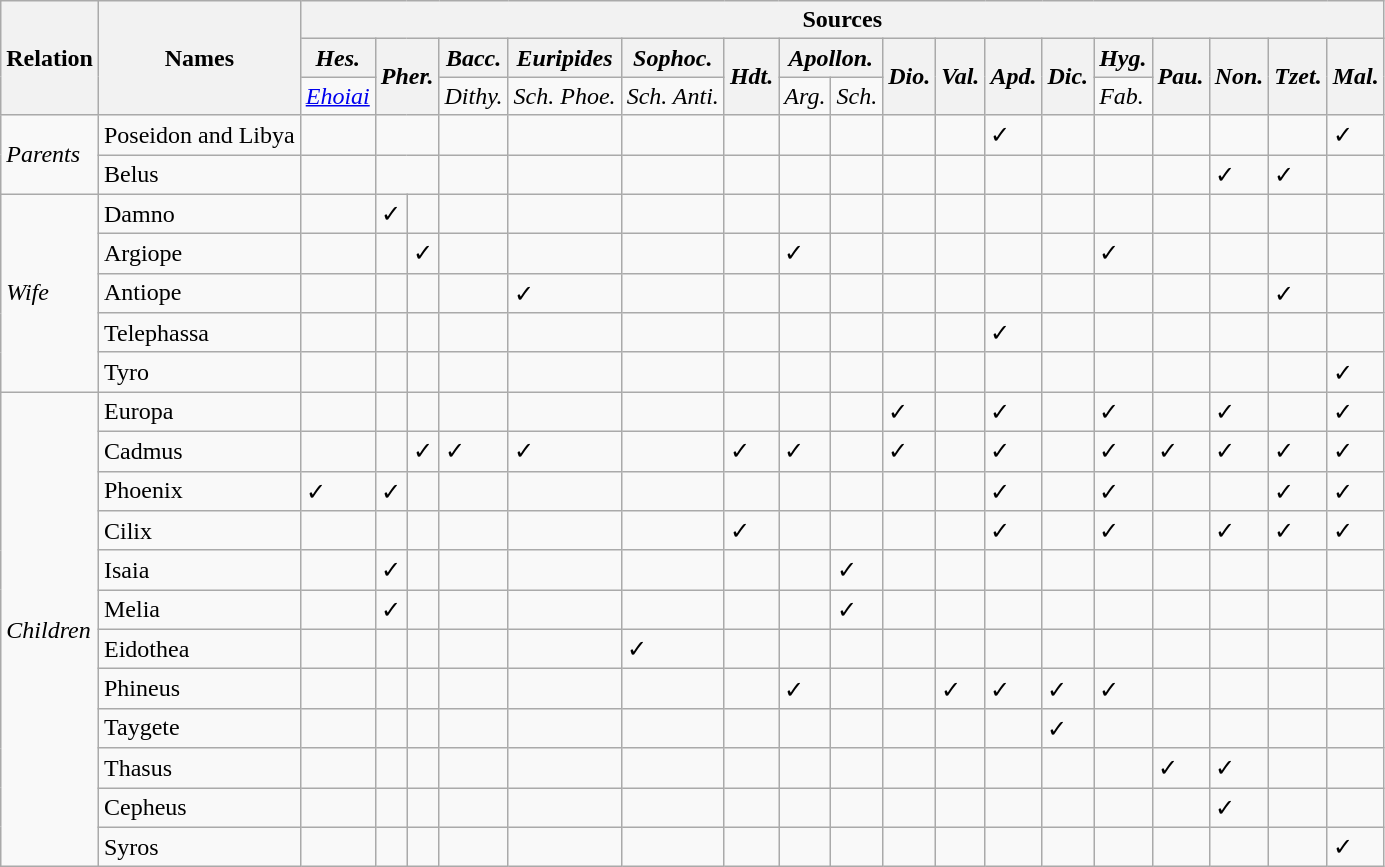<table class="wikitable">
<tr>
<th rowspan="3">Relation</th>
<th rowspan="3">Names</th>
<th colspan="18">Sources</th>
</tr>
<tr>
<th><em>Hes.</em></th>
<th colspan="2" rowspan="2"><em>Pher.</em></th>
<th><em>Bacc.</em></th>
<th><em>Euripides</em></th>
<th><em>Sophoc.</em></th>
<th rowspan="2"><em>Hdt.</em></th>
<th colspan="2"><em>Apollon.</em></th>
<th rowspan="2"><em>Dio.</em></th>
<th rowspan="2"><em>Val.</em></th>
<th rowspan="2"><em>Apd.</em></th>
<th rowspan="2"><em>Dic.</em></th>
<th><em>Hyg.</em></th>
<th rowspan="2"><em>Pau.</em></th>
<th rowspan="2"><em>Non.</em></th>
<th rowspan="2"><em>Tzet.</em></th>
<th rowspan="2"><em>Mal.</em></th>
</tr>
<tr>
<td><em><a href='#'>Ehoiai</a></em></td>
<td><em>Dithy.</em></td>
<td><em>Sch. Phoe.</em></td>
<td><em>Sch. Anti.</em></td>
<td><em>Arg.</em></td>
<td><em>Sch.</em></td>
<td><em>Fab.</em></td>
</tr>
<tr>
<td rowspan="2"><em>Parents</em></td>
<td>Poseidon and Libya</td>
<td></td>
<td colspan="2"></td>
<td></td>
<td></td>
<td></td>
<td></td>
<td></td>
<td></td>
<td></td>
<td></td>
<td>✓</td>
<td></td>
<td></td>
<td></td>
<td></td>
<td></td>
<td>✓</td>
</tr>
<tr>
<td>Belus</td>
<td></td>
<td colspan="2"></td>
<td></td>
<td></td>
<td></td>
<td></td>
<td></td>
<td></td>
<td></td>
<td></td>
<td></td>
<td></td>
<td></td>
<td></td>
<td>✓</td>
<td>✓</td>
<td></td>
</tr>
<tr>
<td rowspan="5"><em>Wife</em></td>
<td>Damno</td>
<td></td>
<td>✓</td>
<td></td>
<td></td>
<td></td>
<td></td>
<td></td>
<td></td>
<td></td>
<td></td>
<td></td>
<td></td>
<td></td>
<td></td>
<td></td>
<td></td>
<td></td>
<td></td>
</tr>
<tr>
<td>Argiope</td>
<td></td>
<td></td>
<td>✓</td>
<td></td>
<td></td>
<td></td>
<td></td>
<td>✓</td>
<td></td>
<td></td>
<td></td>
<td></td>
<td></td>
<td>✓</td>
<td></td>
<td></td>
<td></td>
<td></td>
</tr>
<tr>
<td>Antiope</td>
<td></td>
<td></td>
<td></td>
<td></td>
<td>✓</td>
<td></td>
<td></td>
<td></td>
<td></td>
<td></td>
<td></td>
<td></td>
<td></td>
<td></td>
<td></td>
<td></td>
<td>✓</td>
<td></td>
</tr>
<tr>
<td>Telephassa</td>
<td></td>
<td></td>
<td></td>
<td></td>
<td></td>
<td></td>
<td></td>
<td></td>
<td></td>
<td></td>
<td></td>
<td>✓</td>
<td></td>
<td></td>
<td></td>
<td></td>
<td></td>
<td></td>
</tr>
<tr>
<td>Tyro</td>
<td></td>
<td></td>
<td></td>
<td></td>
<td></td>
<td></td>
<td></td>
<td></td>
<td></td>
<td></td>
<td></td>
<td></td>
<td></td>
<td></td>
<td></td>
<td></td>
<td></td>
<td>✓</td>
</tr>
<tr>
<td rowspan="12"><em>Children</em></td>
<td>Europa</td>
<td></td>
<td></td>
<td></td>
<td></td>
<td></td>
<td></td>
<td></td>
<td></td>
<td></td>
<td>✓</td>
<td></td>
<td>✓</td>
<td></td>
<td>✓</td>
<td></td>
<td>✓</td>
<td></td>
<td>✓</td>
</tr>
<tr>
<td>Cadmus</td>
<td></td>
<td></td>
<td>✓</td>
<td>✓</td>
<td>✓</td>
<td></td>
<td>✓</td>
<td>✓</td>
<td></td>
<td>✓</td>
<td></td>
<td>✓</td>
<td></td>
<td>✓</td>
<td>✓</td>
<td>✓</td>
<td>✓</td>
<td>✓</td>
</tr>
<tr>
<td>Phoenix</td>
<td>✓</td>
<td>✓</td>
<td></td>
<td></td>
<td></td>
<td></td>
<td></td>
<td></td>
<td></td>
<td></td>
<td></td>
<td>✓</td>
<td></td>
<td>✓</td>
<td></td>
<td></td>
<td>✓</td>
<td>✓</td>
</tr>
<tr>
<td>Cilix</td>
<td></td>
<td></td>
<td></td>
<td></td>
<td></td>
<td></td>
<td>✓</td>
<td></td>
<td></td>
<td></td>
<td></td>
<td>✓</td>
<td></td>
<td>✓</td>
<td></td>
<td>✓</td>
<td>✓</td>
<td>✓</td>
</tr>
<tr>
<td>Isaia</td>
<td></td>
<td>✓</td>
<td></td>
<td></td>
<td></td>
<td></td>
<td></td>
<td></td>
<td>✓</td>
<td></td>
<td></td>
<td></td>
<td></td>
<td></td>
<td></td>
<td></td>
<td></td>
<td></td>
</tr>
<tr>
<td>Melia</td>
<td></td>
<td>✓</td>
<td></td>
<td></td>
<td></td>
<td></td>
<td></td>
<td></td>
<td>✓</td>
<td></td>
<td></td>
<td></td>
<td></td>
<td></td>
<td></td>
<td></td>
<td></td>
<td></td>
</tr>
<tr>
<td>Eidothea</td>
<td></td>
<td></td>
<td></td>
<td></td>
<td></td>
<td>✓</td>
<td></td>
<td></td>
<td></td>
<td></td>
<td></td>
<td></td>
<td></td>
<td></td>
<td></td>
<td></td>
<td></td>
<td></td>
</tr>
<tr>
<td>Phineus</td>
<td></td>
<td></td>
<td></td>
<td></td>
<td></td>
<td></td>
<td></td>
<td>✓</td>
<td></td>
<td></td>
<td>✓</td>
<td>✓</td>
<td>✓</td>
<td>✓</td>
<td></td>
<td></td>
<td></td>
<td></td>
</tr>
<tr>
<td>Taygete</td>
<td></td>
<td></td>
<td></td>
<td></td>
<td></td>
<td></td>
<td></td>
<td></td>
<td></td>
<td></td>
<td></td>
<td></td>
<td>✓</td>
<td></td>
<td></td>
<td></td>
<td></td>
<td></td>
</tr>
<tr>
<td>Thasus</td>
<td></td>
<td></td>
<td></td>
<td></td>
<td></td>
<td></td>
<td></td>
<td></td>
<td></td>
<td></td>
<td></td>
<td></td>
<td></td>
<td></td>
<td>✓</td>
<td>✓</td>
<td></td>
<td></td>
</tr>
<tr>
<td>Cepheus</td>
<td></td>
<td></td>
<td></td>
<td></td>
<td></td>
<td></td>
<td></td>
<td></td>
<td></td>
<td></td>
<td></td>
<td></td>
<td></td>
<td></td>
<td></td>
<td>✓</td>
<td></td>
<td></td>
</tr>
<tr>
<td>Syros</td>
<td></td>
<td></td>
<td></td>
<td></td>
<td></td>
<td></td>
<td></td>
<td></td>
<td></td>
<td></td>
<td></td>
<td></td>
<td></td>
<td></td>
<td></td>
<td></td>
<td></td>
<td>✓</td>
</tr>
</table>
